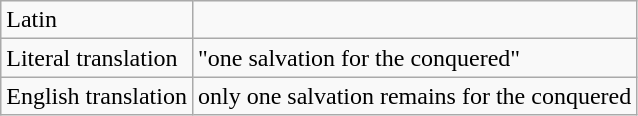<table class="wikitable">
<tr>
<td>Latin</td>
<td></td>
</tr>
<tr>
<td>Literal translation</td>
<td>"one salvation for the conquered"</td>
</tr>
<tr>
<td>English translation</td>
<td>only one salvation remains for the conquered</td>
</tr>
</table>
